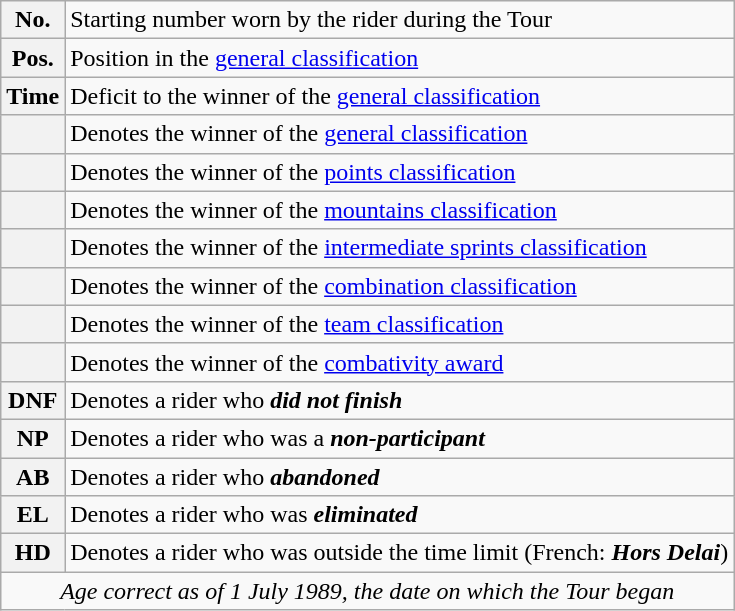<table class="wikitable">
<tr>
<th scope="row" style="text-align:center;">No.</th>
<td>Starting number worn by the rider during the Tour</td>
</tr>
<tr>
<th scope="row" style="text-align:center;">Pos.</th>
<td>Position in the <a href='#'>general classification</a></td>
</tr>
<tr>
<th scope="row" style="text-align:center;">Time</th>
<td>Deficit to the winner of the <a href='#'>general classification</a></td>
</tr>
<tr>
<th scope="row" style="text-align:center;"></th>
<td>Denotes the winner of the <a href='#'>general classification</a></td>
</tr>
<tr>
<th scope="row" style="text-align:center;"></th>
<td>Denotes the winner of the <a href='#'>points classification</a></td>
</tr>
<tr>
<th scope="row" style="text-align:center;"></th>
<td>Denotes the winner of the <a href='#'>mountains classification</a></td>
</tr>
<tr>
<th scope="row" style="text-align:center;"></th>
<td>Denotes the winner of the <a href='#'>intermediate sprints classification</a></td>
</tr>
<tr>
<th scope="row" style="text-align:center;"></th>
<td>Denotes the winner of the <a href='#'>combination classification</a></td>
</tr>
<tr>
<th scope="row" style="text-align:center;"></th>
<td>Denotes the winner of the <a href='#'>team classification</a></td>
</tr>
<tr>
<th scope="row" style="text-align:center;"></th>
<td>Denotes the winner of the <a href='#'>combativity award</a></td>
</tr>
<tr>
<th scope="row" style="text-align:center;">DNF</th>
<td>Denotes a rider who <strong><em>did not finish</em></strong></td>
</tr>
<tr>
<th scope="row" style="text-align:center;">NP</th>
<td>Denotes a rider who was a <strong><em>non-participant</em></strong></td>
</tr>
<tr>
<th scope="row" style="text-align:center;">AB</th>
<td>Denotes a rider who <strong><em>abandoned</em></strong></td>
</tr>
<tr>
<th scope="row" style="text-align:center;">EL</th>
<td>Denotes a rider who was <strong><em>eliminated</em></strong></td>
</tr>
<tr>
<th scope="row" style="text-align:center;">HD</th>
<td>Denotes a rider who was outside the time limit (French: <strong><em>Hors Delai</em></strong>)</td>
</tr>
<tr>
<td style="text-align:center;" colspan="2"><em>Age correct as of 1 July 1989, the date on which the Tour began</em></td>
</tr>
</table>
